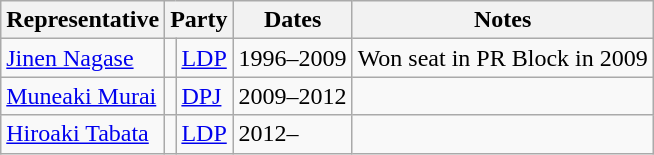<table class=wikitable>
<tr valign=bottom>
<th>Representative</th>
<th colspan="2">Party</th>
<th>Dates</th>
<th>Notes</th>
</tr>
<tr>
<td><a href='#'>Jinen Nagase</a></td>
<td bgcolor=></td>
<td><a href='#'>LDP</a></td>
<td>1996–2009</td>
<td>Won seat in PR Block in 2009</td>
</tr>
<tr>
<td><a href='#'>Muneaki Murai</a></td>
<td bgcolor=></td>
<td><a href='#'>DPJ</a></td>
<td>2009–2012</td>
<td></td>
</tr>
<tr>
<td><a href='#'>Hiroaki Tabata</a></td>
<td bgcolor=></td>
<td><a href='#'>LDP</a></td>
<td>2012–</td>
<td></td>
</tr>
</table>
